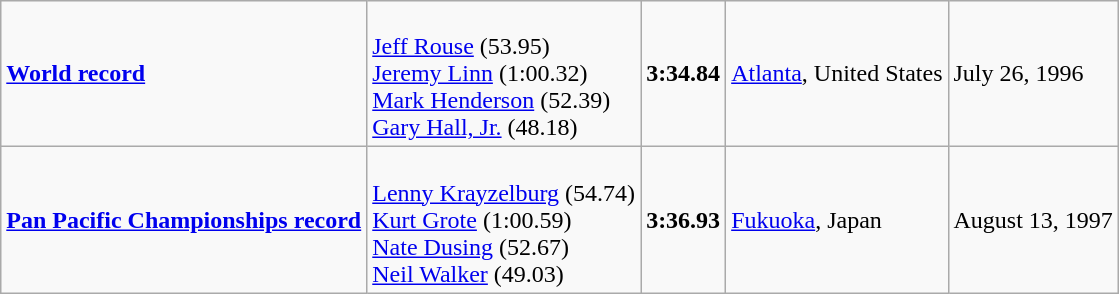<table class="wikitable">
<tr>
<td><strong><a href='#'>World record</a></strong></td>
<td><br><a href='#'>Jeff Rouse</a> (53.95) <br><a href='#'>Jeremy Linn</a> (1:00.32)<br><a href='#'>Mark Henderson</a> (52.39)<br><a href='#'>Gary Hall, Jr.</a> (48.18)</td>
<td><strong>3:34.84</strong></td>
<td><a href='#'>Atlanta</a>, United States</td>
<td>July 26, 1996</td>
</tr>
<tr>
<td><strong><a href='#'>Pan Pacific Championships record</a></strong></td>
<td><br><a href='#'>Lenny Krayzelburg</a> (54.74)<br><a href='#'>Kurt Grote</a> (1:00.59)<br><a href='#'>Nate Dusing</a> (52.67)<br><a href='#'>Neil Walker</a> (49.03)</td>
<td><strong>3:36.93</strong></td>
<td><a href='#'>Fukuoka</a>, Japan</td>
<td>August 13, 1997</td>
</tr>
</table>
